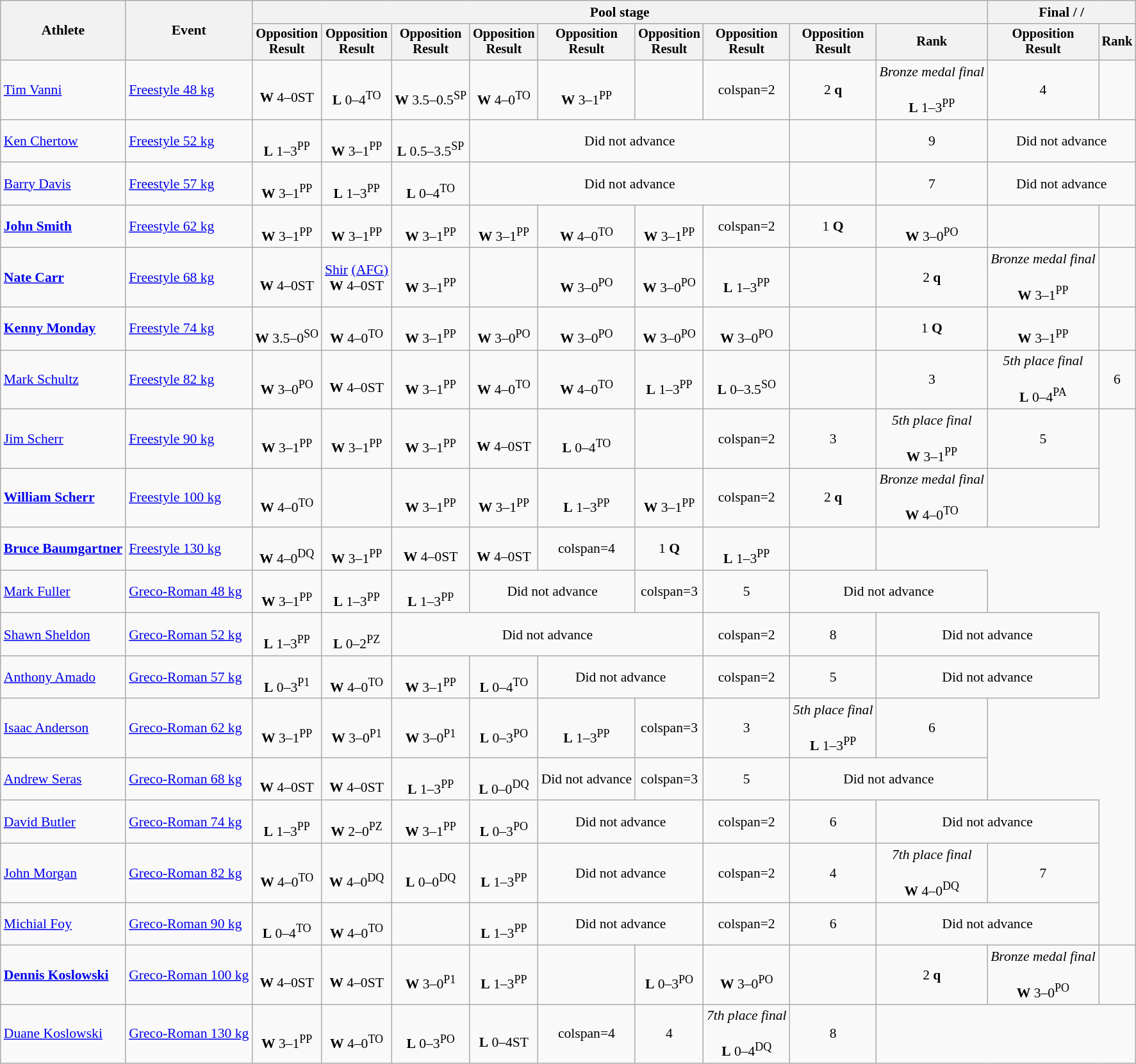<table class=wikitable style=font-size:90%;text-align:center>
<tr>
<th rowspan=2>Athlete</th>
<th rowspan=2>Event</th>
<th colspan=9>Pool stage</th>
<th colspan=2>Final /  / </th>
</tr>
<tr style=font-size:95%>
<th>Opposition<br>Result</th>
<th>Opposition<br>Result</th>
<th>Opposition<br>Result</th>
<th>Opposition<br>Result</th>
<th>Opposition<br>Result</th>
<th>Opposition<br>Result</th>
<th>Opposition<br>Result</th>
<th>Opposition<br>Result</th>
<th>Rank</th>
<th>Opposition<br>Result</th>
<th>Rank</th>
</tr>
<tr>
<td align=left><a href='#'>Tim Vanni</a></td>
<td align=left><a href='#'>Freestyle 48 kg</a></td>
<td><br><strong>W</strong> 4–0ST</td>
<td><br><strong>L</strong> 0–4<sup>TO</sup></td>
<td><br><strong>W</strong> 3.5–0.5<sup>SP</sup></td>
<td><br><strong>W</strong> 4–0<sup>TO</sup></td>
<td><br><strong>W</strong> 3–1<sup>PP</sup></td>
<td></td>
<td>colspan=2 </td>
<td>2 <strong>q</strong></td>
<td><em>Bronze medal final</em><br><br><strong>L</strong> 1–3<sup>PP</sup></td>
<td>4</td>
</tr>
<tr>
<td align=left><a href='#'>Ken Chertow</a></td>
<td align=left><a href='#'>Freestyle 52 kg</a></td>
<td><br><strong>L</strong> 1–3<sup>PP</sup></td>
<td><br><strong>W</strong> 3–1<sup>PP</sup></td>
<td><br><strong>L</strong> 0.5–3.5<sup>SP</sup></td>
<td colspan=4>Did not advance</td>
<td></td>
<td>9</td>
<td colspan=2>Did not advance</td>
</tr>
<tr>
<td align=left><a href='#'>Barry Davis</a></td>
<td align=left><a href='#'>Freestyle 57 kg</a></td>
<td><br><strong>W</strong> 3–1<sup>PP</sup></td>
<td><br><strong>L</strong> 1–3<sup>PP</sup></td>
<td><br><strong>L</strong> 0–4<sup>TO</sup></td>
<td colspan=4>Did not advance</td>
<td></td>
<td>7</td>
<td colspan=2>Did not advance</td>
</tr>
<tr>
<td align=left><strong><a href='#'>John Smith</a></strong></td>
<td align=left><a href='#'>Freestyle 62 kg</a></td>
<td><br><strong>W</strong> 3–1<sup>PP</sup></td>
<td><br><strong>W</strong> 3–1<sup>PP</sup></td>
<td><br><strong>W</strong> 3–1<sup>PP</sup></td>
<td><br><strong>W</strong> 3–1<sup>PP</sup></td>
<td><br><strong>W</strong> 4–0<sup>TO</sup></td>
<td><br><strong>W</strong> 3–1<sup>PP</sup></td>
<td>colspan=2 </td>
<td>1 <strong>Q</strong></td>
<td><br><strong>W</strong> 3–0<sup>PO</sup></td>
<td></td>
</tr>
<tr>
<td align=left><strong><a href='#'>Nate Carr</a></strong></td>
<td align=left><a href='#'>Freestyle 68 kg</a></td>
<td><br><strong>W</strong> 4–0ST</td>
<td><a href='#'>Shir</a> <a href='#'>(AFG)</a><br><strong>W</strong> 4–0ST</td>
<td><br><strong>W</strong> 3–1<sup>PP</sup></td>
<td></td>
<td><br><strong>W</strong> 3–0<sup>PO</sup></td>
<td><br><strong>W</strong> 3–0<sup>PO</sup></td>
<td><br><strong>L</strong> 1–3<sup>PP</sup></td>
<td></td>
<td>2 <strong>q</strong></td>
<td><em>Bronze medal final</em><br><br><strong>W</strong> 3–1<sup>PP</sup></td>
<td></td>
</tr>
<tr>
<td align=left><strong><a href='#'>Kenny Monday</a></strong></td>
<td align=left><a href='#'>Freestyle 74 kg</a></td>
<td><br><strong>W</strong> 3.5–0<sup>SO</sup></td>
<td><br><strong>W</strong> 4–0<sup>TO</sup></td>
<td><br><strong>W</strong> 3–1<sup>PP</sup></td>
<td><br><strong>W</strong> 3–0<sup>PO</sup></td>
<td><br><strong>W</strong> 3–0<sup>PO</sup></td>
<td><br><strong>W</strong> 3–0<sup>PO</sup></td>
<td><br><strong>W</strong> 3–0<sup>PO</sup></td>
<td></td>
<td>1 <strong>Q</strong></td>
<td><br><strong>W</strong> 3–1<sup>PP</sup></td>
<td></td>
</tr>
<tr>
<td align=left><a href='#'>Mark Schultz</a></td>
<td align=left><a href='#'>Freestyle 82 kg</a></td>
<td><br><strong>W</strong> 3–0<sup>PO</sup></td>
<td><br><strong>W</strong> 4–0ST</td>
<td><br><strong>W</strong> 3–1<sup>PP</sup></td>
<td><br><strong>W</strong> 4–0<sup>TO</sup></td>
<td><br><strong>W</strong> 4–0<sup>TO</sup></td>
<td><br><strong>L</strong> 1–3<sup>PP</sup></td>
<td><br><strong>L</strong> 0–3.5<sup>SO</sup></td>
<td></td>
<td>3</td>
<td><em>5th place final</em><br><br><strong>L</strong> 0–4<sup>PA</sup></td>
<td>6</td>
</tr>
<tr>
<td align=left><a href='#'>Jim Scherr</a></td>
<td align=left><a href='#'>Freestyle 90 kg</a></td>
<td><br><strong>W</strong> 3–1<sup>PP</sup></td>
<td><br><strong>W</strong> 3–1<sup>PP</sup></td>
<td><br><strong>W</strong> 3–1<sup>PP</sup></td>
<td><br><strong>W</strong> 4–0ST</td>
<td><br><strong>L</strong> 0–4<sup>TO</sup></td>
<td></td>
<td>colspan=2 </td>
<td>3</td>
<td><em>5th place final</em><br><br><strong>W</strong> 3–1<sup>PP</sup></td>
<td>5</td>
</tr>
<tr>
<td align=left><strong><a href='#'>William Scherr</a></strong></td>
<td align=left><a href='#'>Freestyle 100 kg</a></td>
<td><br><strong>W</strong> 4–0<sup>TO</sup></td>
<td></td>
<td><br><strong>W</strong> 3–1<sup>PP</sup></td>
<td><br><strong>W</strong> 3–1<sup>PP</sup></td>
<td><br><strong>L</strong> 1–3<sup>PP</sup></td>
<td><br><strong>W</strong> 3–1<sup>PP</sup></td>
<td>colspan=2 </td>
<td>2 <strong>q</strong></td>
<td><em>Bronze medal final</em><br><br><strong>W</strong> 4–0<sup>TO</sup></td>
<td></td>
</tr>
<tr>
<td align=left><strong><a href='#'>Bruce Baumgartner</a></strong></td>
<td align=left><a href='#'>Freestyle 130 kg</a></td>
<td><br><strong>W</strong> 4–0<sup>DQ</sup></td>
<td><br><strong>W</strong> 3–1<sup>PP</sup></td>
<td><br><strong>W</strong> 4–0ST</td>
<td><br><strong>W</strong> 4–0ST</td>
<td>colspan=4 </td>
<td>1 <strong>Q</strong></td>
<td><br><strong>L</strong> 1–3<sup>PP</sup></td>
<td></td>
</tr>
<tr>
<td align=left><a href='#'>Mark Fuller</a></td>
<td align=left><a href='#'>Greco-Roman 48 kg</a></td>
<td><br><strong>W</strong> 3–1<sup>PP</sup></td>
<td><br><strong>L</strong> 1–3<sup>PP</sup></td>
<td><br><strong>L</strong> 1–3<sup>PP</sup></td>
<td colspan=2>Did not advance</td>
<td>colspan=3 </td>
<td>5</td>
<td colspan=2>Did not advance</td>
</tr>
<tr>
<td align=left><a href='#'>Shawn Sheldon</a></td>
<td align=left><a href='#'>Greco-Roman 52 kg</a></td>
<td><br><strong>L</strong> 1–3<sup>PP</sup></td>
<td><br><strong>L</strong> 0–2<sup>PZ</sup></td>
<td colspan=4>Did not advance</td>
<td>colspan=2 </td>
<td>8</td>
<td colspan=2>Did not advance</td>
</tr>
<tr>
<td align=left><a href='#'>Anthony Amado</a></td>
<td align=left><a href='#'>Greco-Roman 57 kg</a></td>
<td><br><strong>L</strong> 0–3<sup>P1</sup></td>
<td><br><strong>W</strong> 4–0<sup>TO</sup></td>
<td><br><strong>W</strong> 3–1<sup>PP</sup></td>
<td><br><strong>L</strong> 0–4<sup>TO</sup></td>
<td colspan=2>Did not advance</td>
<td>colspan=2 </td>
<td>5</td>
<td colspan=2>Did not advance</td>
</tr>
<tr>
<td align=left><a href='#'>Isaac Anderson</a></td>
<td align=left><a href='#'>Greco-Roman 62 kg</a></td>
<td><br><strong>W</strong> 3–1<sup>PP</sup></td>
<td><br><strong>W</strong> 3–0<sup>P1</sup></td>
<td><br><strong>W</strong> 3–0<sup>P1</sup></td>
<td><br><strong>L</strong> 0–3<sup>PO</sup></td>
<td><br><strong>L</strong> 1–3<sup>PP</sup></td>
<td>colspan=3 </td>
<td>3</td>
<td><em>5th place final</em><br><br><strong>L</strong> 1–3<sup>PP</sup></td>
<td>6</td>
</tr>
<tr>
<td align=left><a href='#'>Andrew Seras</a></td>
<td align=left><a href='#'>Greco-Roman 68 kg</a></td>
<td><br><strong>W</strong> 4–0ST</td>
<td><br><strong>W</strong> 4–0ST</td>
<td><br><strong>L</strong> 1–3<sup>PP</sup></td>
<td><br><strong>L</strong> 0–0<sup>DQ</sup></td>
<td>Did not advance</td>
<td>colspan=3 </td>
<td>5</td>
<td colspan=2>Did not advance</td>
</tr>
<tr>
<td align=left><a href='#'>David Butler</a></td>
<td align=left><a href='#'>Greco-Roman 74 kg</a></td>
<td><br><strong>L</strong> 1–3<sup>PP</sup></td>
<td><br><strong>W</strong> 2–0<sup>PZ</sup></td>
<td><br><strong>W</strong> 3–1<sup>PP</sup></td>
<td><br><strong>L</strong> 0–3<sup>PO</sup></td>
<td colspan=2>Did not advance</td>
<td>colspan=2 </td>
<td>6</td>
<td colspan=2>Did not advance</td>
</tr>
<tr>
<td align=left><a href='#'>John Morgan</a></td>
<td align=left><a href='#'>Greco-Roman 82 kg</a></td>
<td><br><strong>W</strong> 4–0<sup>TO</sup></td>
<td><br><strong>W</strong> 4–0<sup>DQ</sup></td>
<td><br><strong>L</strong> 0–0<sup>DQ</sup></td>
<td><br><strong>L</strong> 1–3<sup>PP</sup></td>
<td colspan=2>Did not advance</td>
<td>colspan=2 </td>
<td>4</td>
<td><em>7th place final</em><br><br><strong>W</strong> 4–0<sup>DQ</sup></td>
<td>7</td>
</tr>
<tr>
<td align=left><a href='#'>Michial Foy</a></td>
<td align=left><a href='#'>Greco-Roman 90 kg</a></td>
<td><br><strong>L</strong> 0–4<sup>TO</sup></td>
<td><br><strong>W</strong> 4–0<sup>TO</sup></td>
<td></td>
<td><br><strong>L</strong> 1–3<sup>PP</sup></td>
<td colspan=2>Did not advance</td>
<td>colspan=2 </td>
<td>6</td>
<td colspan=2>Did not advance</td>
</tr>
<tr>
<td align=left><strong><a href='#'>Dennis Koslowski</a></strong></td>
<td align=left><a href='#'>Greco-Roman 100 kg</a></td>
<td><br><strong>W</strong> 4–0ST</td>
<td><br><strong>W</strong> 4–0ST</td>
<td><br><strong>W</strong> 3–0<sup>P1</sup></td>
<td><br><strong>L</strong> 1–3<sup>PP</sup></td>
<td></td>
<td><br><strong>L</strong> 0–3<sup>PO</sup></td>
<td><br><strong>W</strong> 3–0<sup>PO</sup></td>
<td></td>
<td>2 <strong>q</strong></td>
<td><em>Bronze medal final</em><br><br><strong>W</strong> 3–0<sup>PO</sup></td>
<td></td>
</tr>
<tr>
<td align=left><a href='#'>Duane Koslowski</a></td>
<td align=left><a href='#'>Greco-Roman 130 kg</a></td>
<td><br><strong>W</strong> 3–1<sup>PP</sup></td>
<td><br><strong>W</strong> 4–0<sup>TO</sup></td>
<td><br><strong>L</strong> 0–3<sup>PO</sup></td>
<td><br><strong>L</strong> 0–4ST</td>
<td>colspan=4 </td>
<td>4</td>
<td><em>7th place final</em><br><br><strong>L</strong> 0–4<sup>DQ</sup></td>
<td>8</td>
</tr>
</table>
